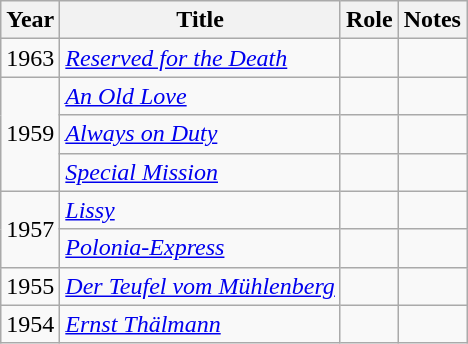<table class="wikitable sortable">
<tr>
<th>Year</th>
<th>Title</th>
<th>Role</th>
<th class="unsortable">Notes</th>
</tr>
<tr>
<td>1963</td>
<td><em><a href='#'>Reserved for the Death</a></em></td>
<td></td>
<td></td>
</tr>
<tr>
<td rowspan=3>1959</td>
<td><em><a href='#'>An Old Love</a></em></td>
<td></td>
<td></td>
</tr>
<tr>
<td><em><a href='#'>Always on Duty</a></em></td>
<td></td>
<td></td>
</tr>
<tr>
<td><em><a href='#'>Special Mission</a></em></td>
<td></td>
<td></td>
</tr>
<tr>
<td rowspan=2>1957</td>
<td><em><a href='#'>Lissy</a></em></td>
<td></td>
<td></td>
</tr>
<tr>
<td><em><a href='#'>Polonia-Express</a></em></td>
<td></td>
<td></td>
</tr>
<tr>
<td>1955</td>
<td><em><a href='#'>Der Teufel vom Mühlenberg</a></em></td>
<td></td>
<td></td>
</tr>
<tr>
<td>1954</td>
<td><em><a href='#'>Ernst Thälmann</a></em></td>
<td></td>
<td></td>
</tr>
</table>
